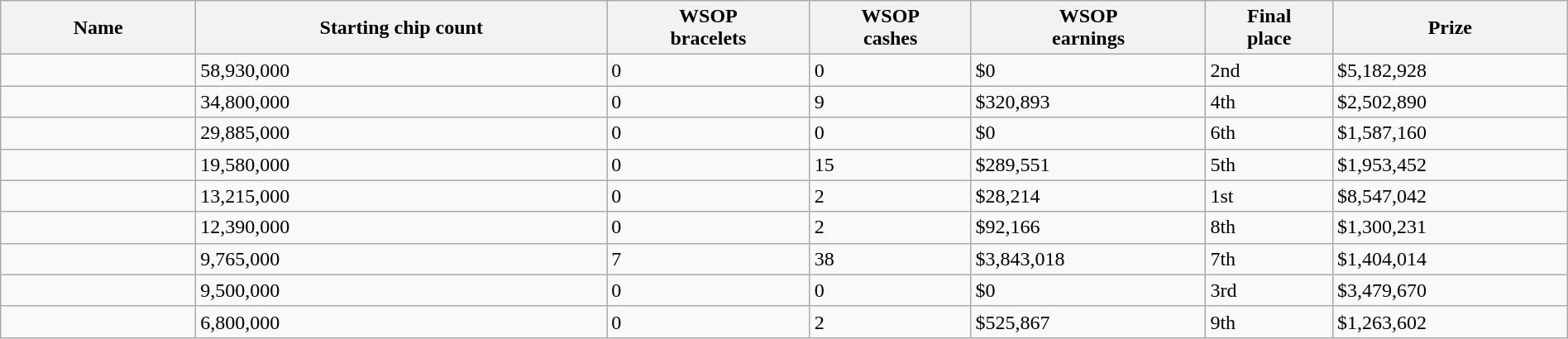<table class="wikitable sortable" width="100%">
<tr>
<th width="150">Name</th>
<th>Starting chip count</th>
<th>WSOP<br>bracelets</th>
<th>WSOP<br>cashes</th>
<th>WSOP<br>earnings</th>
<th>Final<br>place</th>
<th>Prize</th>
</tr>
<tr>
<td></td>
<td>58,930,000</td>
<td>0</td>
<td>0</td>
<td>$0</td>
<td>2nd</td>
<td>$5,182,928</td>
</tr>
<tr>
<td></td>
<td>34,800,000</td>
<td>0</td>
<td>9</td>
<td>$320,893</td>
<td>4th</td>
<td>$2,502,890</td>
</tr>
<tr>
<td></td>
<td>29,885,000</td>
<td>0</td>
<td>0</td>
<td>$0</td>
<td>6th</td>
<td>$1,587,160</td>
</tr>
<tr>
<td></td>
<td>19,580,000</td>
<td>0</td>
<td>15</td>
<td>$289,551</td>
<td>5th</td>
<td>$1,953,452</td>
</tr>
<tr>
<td></td>
<td>13,215,000</td>
<td>0</td>
<td>2</td>
<td>$28,214</td>
<td>1st</td>
<td>$8,547,042</td>
</tr>
<tr>
<td></td>
<td>12,390,000</td>
<td>0</td>
<td>2</td>
<td>$92,166</td>
<td>8th</td>
<td>$1,300,231</td>
</tr>
<tr>
<td></td>
<td>9,765,000</td>
<td>7</td>
<td>38</td>
<td>$3,843,018</td>
<td>7th</td>
<td>$1,404,014</td>
</tr>
<tr>
<td></td>
<td>9,500,000</td>
<td>0</td>
<td>0</td>
<td>$0</td>
<td>3rd</td>
<td>$3,479,670</td>
</tr>
<tr>
<td></td>
<td>6,800,000</td>
<td>0</td>
<td>2</td>
<td>$525,867</td>
<td>9th</td>
<td>$1,263,602</td>
</tr>
</table>
